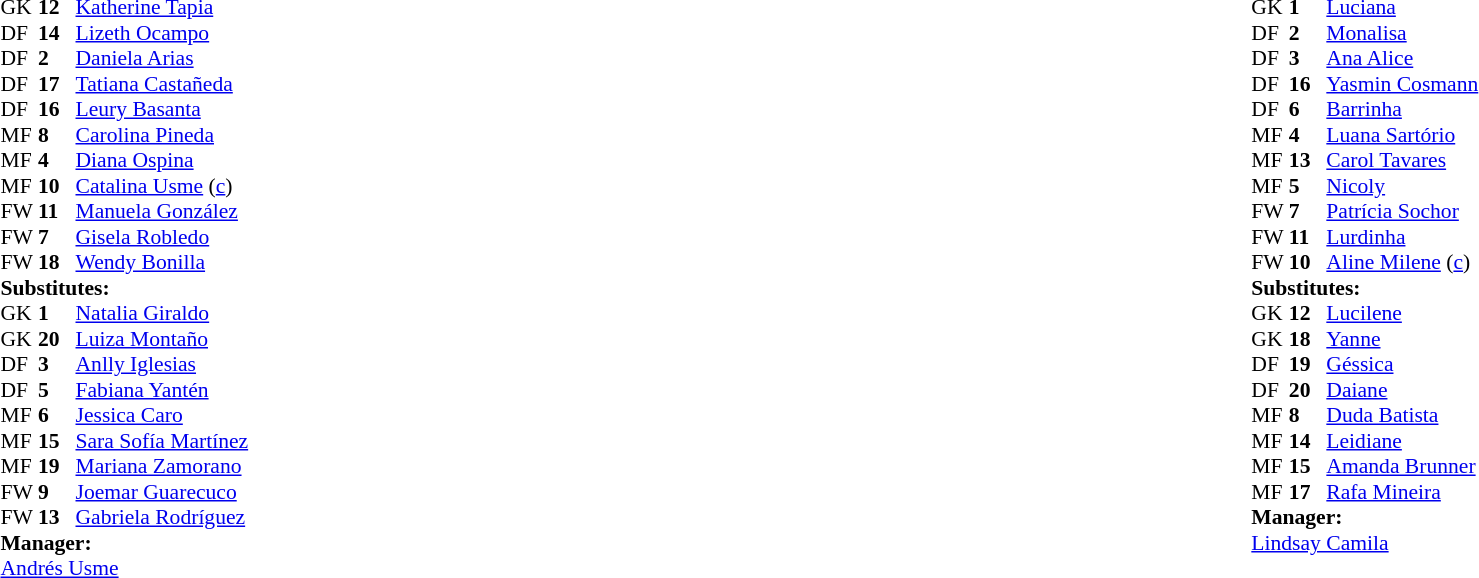<table width="100%">
<tr>
<td style="vertical-align:top; width:40%"><br><table style="font-size: 90%" cellspacing="0" cellpadding="0">
<tr>
<th width=25></th>
<th width=25></th>
</tr>
<tr>
<td>GK</td>
<td><strong>12</strong></td>
<td> <a href='#'>Katherine Tapia</a></td>
</tr>
<tr>
<td>DF</td>
<td><strong>14</strong></td>
<td> <a href='#'>Lizeth Ocampo</a></td>
<td></td>
<td></td>
</tr>
<tr>
<td>DF</td>
<td><strong>2</strong></td>
<td> <a href='#'>Daniela Arias</a></td>
<td></td>
</tr>
<tr>
<td>DF</td>
<td><strong>17</strong></td>
<td> <a href='#'>Tatiana Castañeda</a></td>
</tr>
<tr>
<td>DF</td>
<td><strong>16</strong></td>
<td> <a href='#'>Leury Basanta</a></td>
</tr>
<tr>
<td>MF</td>
<td><strong>8</strong></td>
<td> <a href='#'>Carolina Pineda</a></td>
<td></td>
</tr>
<tr>
<td>MF</td>
<td><strong>4</strong></td>
<td> <a href='#'>Diana Ospina</a></td>
</tr>
<tr>
<td>MF</td>
<td><strong>10</strong></td>
<td> <a href='#'>Catalina Usme</a> (<a href='#'>c</a>)</td>
</tr>
<tr>
<td>FW</td>
<td><strong>11</strong></td>
<td> <a href='#'>Manuela González</a></td>
<td></td>
<td></td>
</tr>
<tr>
<td>FW</td>
<td><strong>7</strong></td>
<td> <a href='#'>Gisela Robledo</a></td>
<td></td>
<td></td>
</tr>
<tr>
<td>FW</td>
<td><strong>18</strong></td>
<td> <a href='#'>Wendy Bonilla</a></td>
<td></td>
<td></td>
</tr>
<tr>
<td colspan=3><strong>Substitutes:</strong></td>
</tr>
<tr>
<td>GK</td>
<td><strong>1</strong></td>
<td> <a href='#'>Natalia Giraldo</a></td>
</tr>
<tr>
<td>GK</td>
<td><strong>20</strong></td>
<td> <a href='#'>Luiza Montaño</a></td>
</tr>
<tr>
<td>DF</td>
<td><strong>3</strong></td>
<td> <a href='#'>Anlly Iglesias</a></td>
<td></td>
<td></td>
<td></td>
</tr>
<tr>
<td>DF</td>
<td><strong>5</strong></td>
<td> <a href='#'>Fabiana Yantén</a></td>
</tr>
<tr>
<td>MF</td>
<td><strong>6</strong></td>
<td> <a href='#'>Jessica Caro</a></td>
<td></td>
<td></td>
<td></td>
</tr>
<tr>
<td>MF</td>
<td><strong>15</strong></td>
<td> <a href='#'>Sara Sofía Martínez</a></td>
<td></td>
<td></td>
</tr>
<tr>
<td>MF</td>
<td><strong>19</strong></td>
<td> <a href='#'>Mariana Zamorano</a></td>
</tr>
<tr>
<td>FW</td>
<td><strong>9</strong></td>
<td> <a href='#'>Joemar Guarecuco</a></td>
<td></td>
<td></td>
</tr>
<tr>
<td>FW</td>
<td><strong>13</strong></td>
<td> <a href='#'>Gabriela Rodríguez</a></td>
<td></td>
<td></td>
</tr>
<tr>
<td colspan=3><strong>Manager:</strong></td>
</tr>
<tr>
<td colspan="4"> <a href='#'>Andrés Usme</a></td>
</tr>
</table>
</td>
<td style="vertical-align:top; width:50%"><br><table cellspacing="0" cellpadding="0" style="font-size:90%; margin:auto">
<tr>
<th width=25></th>
<th width=25></th>
</tr>
<tr>
<td>GK</td>
<td><strong>1</strong></td>
<td> <a href='#'>Luciana</a></td>
</tr>
<tr>
<td>DF</td>
<td><strong>2</strong></td>
<td> <a href='#'>Monalisa</a></td>
<td></td>
<td></td>
</tr>
<tr>
<td>DF</td>
<td><strong>3</strong></td>
<td> <a href='#'>Ana Alice</a></td>
</tr>
<tr>
<td>DF</td>
<td><strong>16</strong></td>
<td> <a href='#'>Yasmin Cosmann</a></td>
<td></td>
<td></td>
</tr>
<tr>
<td>DF</td>
<td><strong>6</strong></td>
<td> <a href='#'>Barrinha</a></td>
</tr>
<tr>
<td>MF</td>
<td><strong>4</strong></td>
<td> <a href='#'>Luana Sartório</a></td>
</tr>
<tr>
<td>MF</td>
<td><strong>13</strong></td>
<td> <a href='#'>Carol Tavares</a></td>
</tr>
<tr>
<td>MF</td>
<td><strong>5</strong></td>
<td> <a href='#'>Nicoly</a></td>
</tr>
<tr>
<td>FW</td>
<td><strong>7</strong></td>
<td> <a href='#'>Patrícia Sochor</a></td>
<td></td>
</tr>
<tr>
<td>FW</td>
<td><strong>11</strong></td>
<td> <a href='#'>Lurdinha</a></td>
<td></td>
<td></td>
</tr>
<tr>
<td>FW</td>
<td><strong>10</strong></td>
<td> <a href='#'>Aline Milene</a> (<a href='#'>c</a>)</td>
<td></td>
<td></td>
</tr>
<tr>
<td colspan=3><strong>Substitutes:</strong></td>
</tr>
<tr>
<td>GK</td>
<td><strong>12</strong></td>
<td> <a href='#'>Lucilene</a></td>
</tr>
<tr>
<td>GK</td>
<td><strong>18</strong></td>
<td> <a href='#'>Yanne</a></td>
</tr>
<tr>
<td>DF</td>
<td><strong>19</strong></td>
<td> <a href='#'>Géssica</a></td>
<td></td>
<td></td>
</tr>
<tr>
<td>DF</td>
<td><strong>20</strong></td>
<td> <a href='#'>Daiane</a></td>
<td></td>
<td></td>
</tr>
<tr>
<td>MF</td>
<td><strong>8</strong></td>
<td> <a href='#'>Duda Batista</a></td>
<td></td>
<td></td>
</tr>
<tr>
<td>MF</td>
<td><strong>14</strong></td>
<td> <a href='#'>Leidiane</a></td>
</tr>
<tr>
<td>MF</td>
<td><strong>15</strong></td>
<td> <a href='#'>Amanda Brunner</a></td>
</tr>
<tr>
<td>MF</td>
<td><strong>17</strong></td>
<td> <a href='#'>Rafa Mineira</a></td>
<td></td>
<td></td>
</tr>
<tr>
<td></td>
</tr>
<tr>
<td colspan=3><strong>Manager:</strong></td>
</tr>
<tr>
<td colspan="4"> <a href='#'>Lindsay Camila</a></td>
</tr>
</table>
</td>
</tr>
</table>
